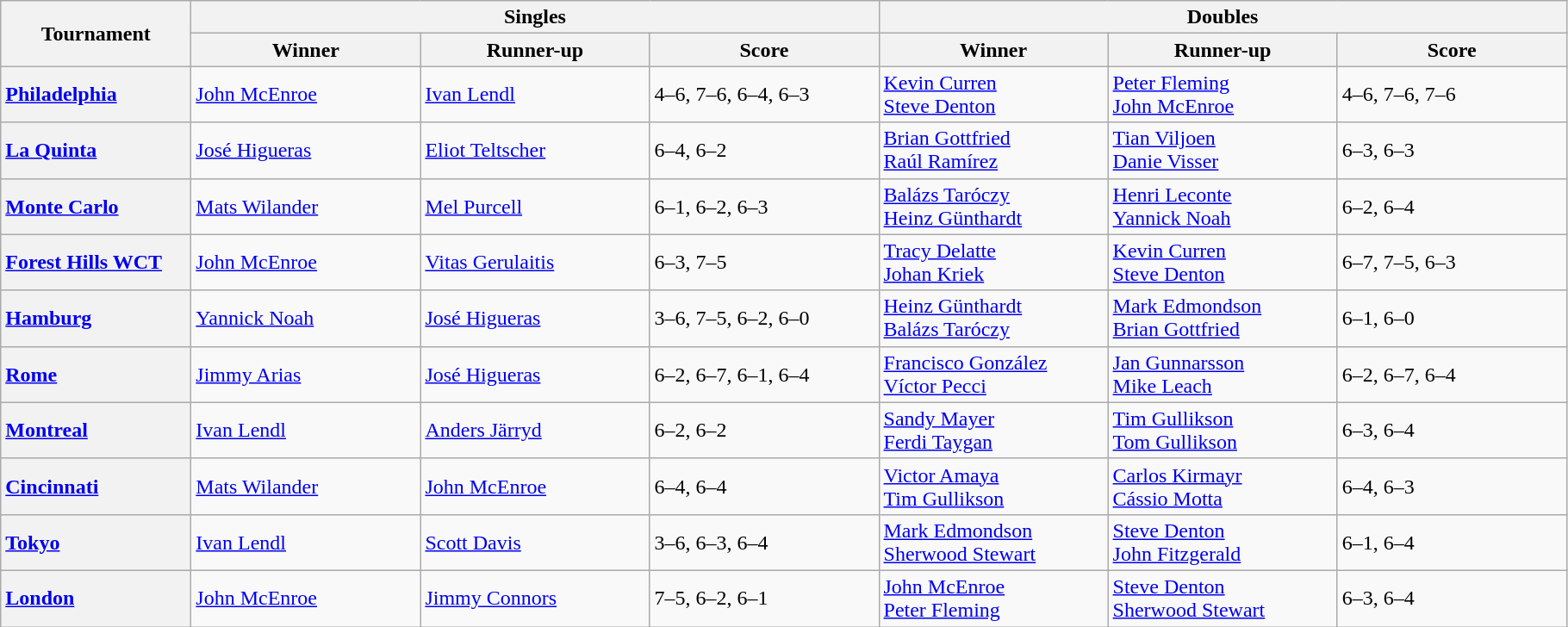<table class=wikitable>
<tr>
<th style="width:140px;" rowspan="2">Tournament</th>
<th style="width:170px;" colspan="3">Singles</th>
<th style="width:170px;" colspan="3">Doubles</th>
</tr>
<tr>
<th style="width:170px">Winner</th>
<th style="width:170px">Runner-up</th>
<th style="width:170px">Score</th>
<th style="width:170px">Winner</th>
<th style="width:170px">Runner-up</th>
<th style="width:170px">Score</th>
</tr>
<tr>
<th scope="row" style="text-align: left;"><a href='#'>Philadelphia</a></th>
<td> <a href='#'>John McEnroe</a></td>
<td> <a href='#'>Ivan Lendl</a></td>
<td>4–6, 7–6, 6–4, 6–3</td>
<td> <a href='#'>Kevin Curren</a> <br>  <a href='#'>Steve Denton</a></td>
<td> <a href='#'>Peter Fleming</a> <br>  <a href='#'>John McEnroe</a></td>
<td>4–6, 7–6, 7–6</td>
</tr>
<tr>
<th scope="row" style="text-align: left;"><a href='#'>La Quinta</a></th>
<td> <a href='#'>José Higueras</a></td>
<td> <a href='#'>Eliot Teltscher</a></td>
<td>6–4, 6–2</td>
<td> <a href='#'>Brian Gottfried</a> <br>  <a href='#'>Raúl Ramírez</a></td>
<td> <a href='#'>Tian Viljoen</a> <br>  <a href='#'>Danie Visser</a></td>
<td>6–3, 6–3</td>
</tr>
<tr>
<th scope="row" style="text-align: left;"><a href='#'>Monte Carlo</a></th>
<td> <a href='#'>Mats Wilander</a></td>
<td> <a href='#'>Mel Purcell</a></td>
<td>6–1, 6–2, 6–3</td>
<td> <a href='#'>Balázs Taróczy</a> <br>  <a href='#'>Heinz Günthardt</a></td>
<td> <a href='#'>Henri Leconte</a> <br>  <a href='#'>Yannick Noah</a></td>
<td>6–2, 6–4</td>
</tr>
<tr>
<th scope="row" style="text-align: left;"><a href='#'>Forest Hills WCT</a></th>
<td> <a href='#'>John McEnroe</a></td>
<td> <a href='#'>Vitas Gerulaitis</a></td>
<td>6–3, 7–5</td>
<td> <a href='#'>Tracy Delatte</a> <br>  <a href='#'>Johan Kriek</a></td>
<td> <a href='#'>Kevin Curren</a> <br>  <a href='#'>Steve Denton</a></td>
<td>6–7, 7–5, 6–3</td>
</tr>
<tr>
<th scope="row" style="text-align: left;"><a href='#'>Hamburg</a></th>
<td> <a href='#'>Yannick Noah</a></td>
<td> <a href='#'>José Higueras</a></td>
<td>3–6, 7–5, 6–2, 6–0</td>
<td> <a href='#'>Heinz Günthardt</a> <br>  <a href='#'>Balázs Taróczy</a></td>
<td> <a href='#'>Mark Edmondson</a> <br>  <a href='#'>Brian Gottfried</a></td>
<td>6–1, 6–0</td>
</tr>
<tr>
<th scope="row" style="text-align: left;"><a href='#'>Rome</a></th>
<td> <a href='#'>Jimmy Arias</a></td>
<td> <a href='#'>José Higueras</a></td>
<td>6–2, 6–7, 6–1, 6–4</td>
<td> <a href='#'>Francisco González</a> <br>  <a href='#'>Víctor Pecci</a></td>
<td> <a href='#'>Jan Gunnarsson</a> <br>  <a href='#'>Mike Leach</a></td>
<td>6–2, 6–7, 6–4</td>
</tr>
<tr>
<th scope="row" style="text-align: left;"><a href='#'>Montreal</a></th>
<td> <a href='#'>Ivan Lendl</a></td>
<td> <a href='#'>Anders Järryd</a></td>
<td>6–2, 6–2</td>
<td> <a href='#'>Sandy Mayer</a> <br>  <a href='#'>Ferdi Taygan</a></td>
<td> <a href='#'>Tim Gullikson</a> <br>  <a href='#'>Tom Gullikson</a></td>
<td>6–3, 6–4</td>
</tr>
<tr>
<th scope="row" style="text-align: left;"><a href='#'>Cincinnati</a></th>
<td> <a href='#'>Mats Wilander</a></td>
<td> <a href='#'>John McEnroe</a></td>
<td>6–4, 6–4</td>
<td> <a href='#'>Victor Amaya</a> <br>  <a href='#'>Tim Gullikson</a></td>
<td> <a href='#'>Carlos Kirmayr</a> <br>  <a href='#'>Cássio Motta</a></td>
<td>6–4, 6–3</td>
</tr>
<tr>
<th scope="row" style="text-align: left;"><a href='#'>Tokyo</a></th>
<td> <a href='#'>Ivan Lendl</a></td>
<td> <a href='#'>Scott Davis</a></td>
<td>3–6, 6–3, 6–4</td>
<td> <a href='#'>Mark Edmondson</a> <br>  <a href='#'>Sherwood Stewart</a></td>
<td> <a href='#'>Steve Denton</a> <br>  <a href='#'>John Fitzgerald</a></td>
<td>6–1, 6–4</td>
</tr>
<tr>
<th scope="row" style="text-align: left;"><a href='#'>London</a></th>
<td> <a href='#'>John McEnroe</a></td>
<td> <a href='#'>Jimmy Connors</a></td>
<td>7–5, 6–2, 6–1</td>
<td> <a href='#'>John McEnroe</a> <br>  <a href='#'>Peter Fleming</a></td>
<td> <a href='#'>Steve Denton</a> <br>  <a href='#'>Sherwood Stewart</a></td>
<td>6–3, 6–4</td>
</tr>
</table>
